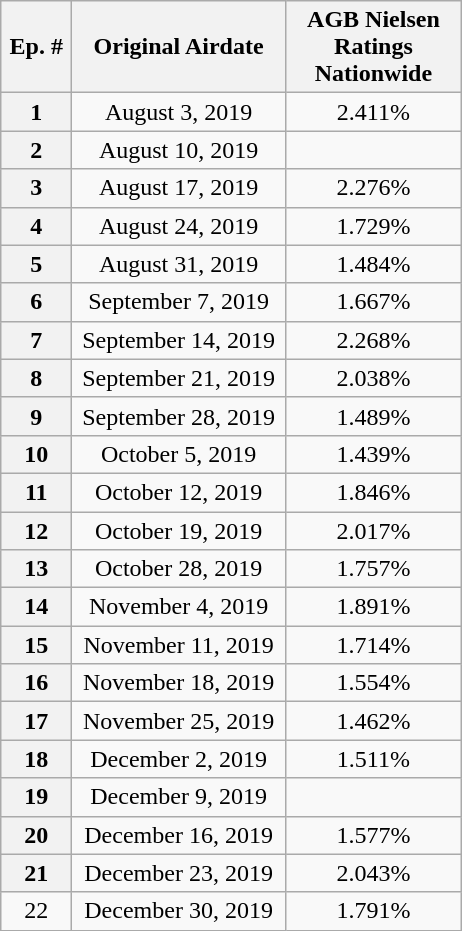<table class="wikitable" style="text-align:center">
<tr>
<th rowspan=1 style="width:40px">Ep. #</th>
<th style="width:135px">Original Airdate</th>
<th width="110">AGB Nielsen Ratings Nationwide</th>
</tr>
<tr>
<th>1</th>
<td>August 3, 2019</td>
<td>2.411%</td>
</tr>
<tr>
<th>2</th>
<td>August 10, 2019</td>
<td></td>
</tr>
<tr>
<th>3</th>
<td>August 17, 2019</td>
<td>2.276%</td>
</tr>
<tr>
<th>4</th>
<td>August 24, 2019</td>
<td>1.729%</td>
</tr>
<tr>
<th>5</th>
<td>August 31, 2019</td>
<td>1.484%</td>
</tr>
<tr>
<th>6</th>
<td>September 7, 2019</td>
<td>1.667%</td>
</tr>
<tr>
<th>7</th>
<td>September 14, 2019</td>
<td>2.268%</td>
</tr>
<tr>
<th>8</th>
<td>September 21, 2019</td>
<td>2.038%</td>
</tr>
<tr>
<th>9</th>
<td>September 28, 2019</td>
<td>1.489%</td>
</tr>
<tr>
<th>10</th>
<td>October 5, 2019</td>
<td>1.439%</td>
</tr>
<tr>
<th>11</th>
<td>October 12, 2019</td>
<td>1.846%</td>
</tr>
<tr>
<th>12</th>
<td>October 19, 2019</td>
<td>2.017%</td>
</tr>
<tr>
<th>13</th>
<td>October 28, 2019</td>
<td>1.757%</td>
</tr>
<tr>
<th>14</th>
<td>November 4, 2019</td>
<td>1.891%</td>
</tr>
<tr>
<th>15</th>
<td>November 11, 2019</td>
<td>1.714%</td>
</tr>
<tr>
<th>16</th>
<td>November 18, 2019</td>
<td>1.554%</td>
</tr>
<tr>
<th>17</th>
<td>November 25, 2019</td>
<td>1.462%</td>
</tr>
<tr>
<th>18</th>
<td>December 2, 2019</td>
<td>1.511%</td>
</tr>
<tr>
<th>19</th>
<td>December 9, 2019</td>
<td></td>
</tr>
<tr>
<th>20</th>
<td>December 16, 2019</td>
<td>1.577%</td>
</tr>
<tr>
<th>21</th>
<td>December 23, 2019</td>
<td>2.043%</td>
</tr>
<tr>
<td>22</td>
<td>December 30, 2019</td>
<td>1.791%</td>
</tr>
</table>
